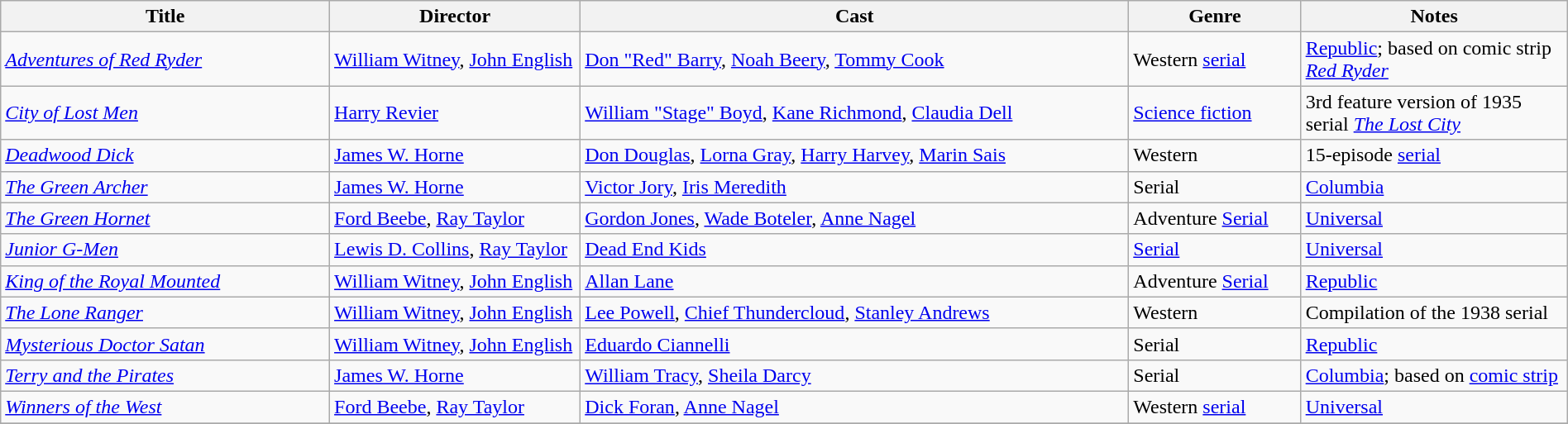<table class="wikitable" style="width:100%;">
<tr>
<th style="width:21%;">Title</th>
<th style="width:16%;">Director</th>
<th style="width:35%;">Cast</th>
<th style="width:11%;">Genre</th>
<th style="width:17%;">Notes</th>
</tr>
<tr>
<td><em><a href='#'>Adventures of Red Ryder</a></em></td>
<td><a href='#'>William Witney</a>, <a href='#'>John English</a></td>
<td><a href='#'>Don "Red" Barry</a>, <a href='#'>Noah Beery</a>, <a href='#'>Tommy Cook</a></td>
<td>Western <a href='#'>serial</a></td>
<td><a href='#'>Republic</a>; based on comic strip <em><a href='#'>Red Ryder</a></em></td>
</tr>
<tr>
<td><em><a href='#'>City of Lost Men</a></em></td>
<td><a href='#'>Harry Revier</a></td>
<td><a href='#'>William "Stage" Boyd</a>, <a href='#'>Kane Richmond</a>, <a href='#'>Claudia Dell</a></td>
<td><a href='#'>Science fiction</a></td>
<td>3rd feature version of 1935 serial <em><a href='#'>The Lost City</a></em> </td>
</tr>
<tr>
<td><em><a href='#'>Deadwood Dick</a></em></td>
<td><a href='#'>James W. Horne</a></td>
<td><a href='#'>Don Douglas</a>, <a href='#'>Lorna Gray</a>, <a href='#'>Harry Harvey</a>, <a href='#'>Marin Sais</a></td>
<td>Western</td>
<td>15-episode <a href='#'>serial</a></td>
</tr>
<tr>
<td><em><a href='#'>The Green Archer</a></em></td>
<td><a href='#'>James W. Horne</a></td>
<td><a href='#'>Victor Jory</a>, <a href='#'>Iris Meredith</a></td>
<td>Serial</td>
<td><a href='#'>Columbia</a></td>
</tr>
<tr>
<td><em><a href='#'>The Green Hornet</a></em></td>
<td><a href='#'>Ford Beebe</a>, <a href='#'>Ray Taylor</a></td>
<td><a href='#'>Gordon Jones</a>, <a href='#'>Wade Boteler</a>, <a href='#'>Anne Nagel</a></td>
<td>Adventure <a href='#'>Serial</a></td>
<td><a href='#'>Universal</a></td>
</tr>
<tr>
<td><em><a href='#'>Junior G-Men</a></em></td>
<td><a href='#'>Lewis D. Collins</a>, <a href='#'>Ray Taylor</a></td>
<td><a href='#'>Dead End Kids</a></td>
<td><a href='#'>Serial</a></td>
<td><a href='#'>Universal</a></td>
</tr>
<tr>
<td><em><a href='#'>King of the Royal Mounted</a></em></td>
<td><a href='#'>William Witney</a>, <a href='#'>John English</a></td>
<td><a href='#'>Allan Lane</a></td>
<td>Adventure <a href='#'>Serial</a></td>
<td><a href='#'>Republic</a></td>
</tr>
<tr>
<td><em><a href='#'>The Lone Ranger</a></em></td>
<td><a href='#'>William Witney</a>, <a href='#'>John English</a></td>
<td><a href='#'>Lee Powell</a>, <a href='#'>Chief Thundercloud</a>, <a href='#'>Stanley Andrews</a></td>
<td>Western</td>
<td>Compilation of the 1938 serial</td>
</tr>
<tr>
<td><em><a href='#'>Mysterious Doctor Satan</a></em></td>
<td><a href='#'>William Witney</a>, <a href='#'>John English</a></td>
<td><a href='#'>Eduardo Ciannelli</a></td>
<td>Serial</td>
<td><a href='#'>Republic</a></td>
</tr>
<tr>
<td><em><a href='#'>Terry and the Pirates</a></em></td>
<td><a href='#'>James W. Horne</a></td>
<td><a href='#'>William Tracy</a>, <a href='#'>Sheila Darcy</a></td>
<td>Serial</td>
<td><a href='#'>Columbia</a>; based on <a href='#'>comic strip</a></td>
</tr>
<tr>
<td><em><a href='#'>Winners of the West</a></em></td>
<td><a href='#'>Ford Beebe</a>, <a href='#'>Ray Taylor</a></td>
<td><a href='#'>Dick Foran</a>, <a href='#'>Anne Nagel</a></td>
<td>Western <a href='#'>serial</a></td>
<td><a href='#'>Universal</a></td>
</tr>
<tr>
</tr>
</table>
